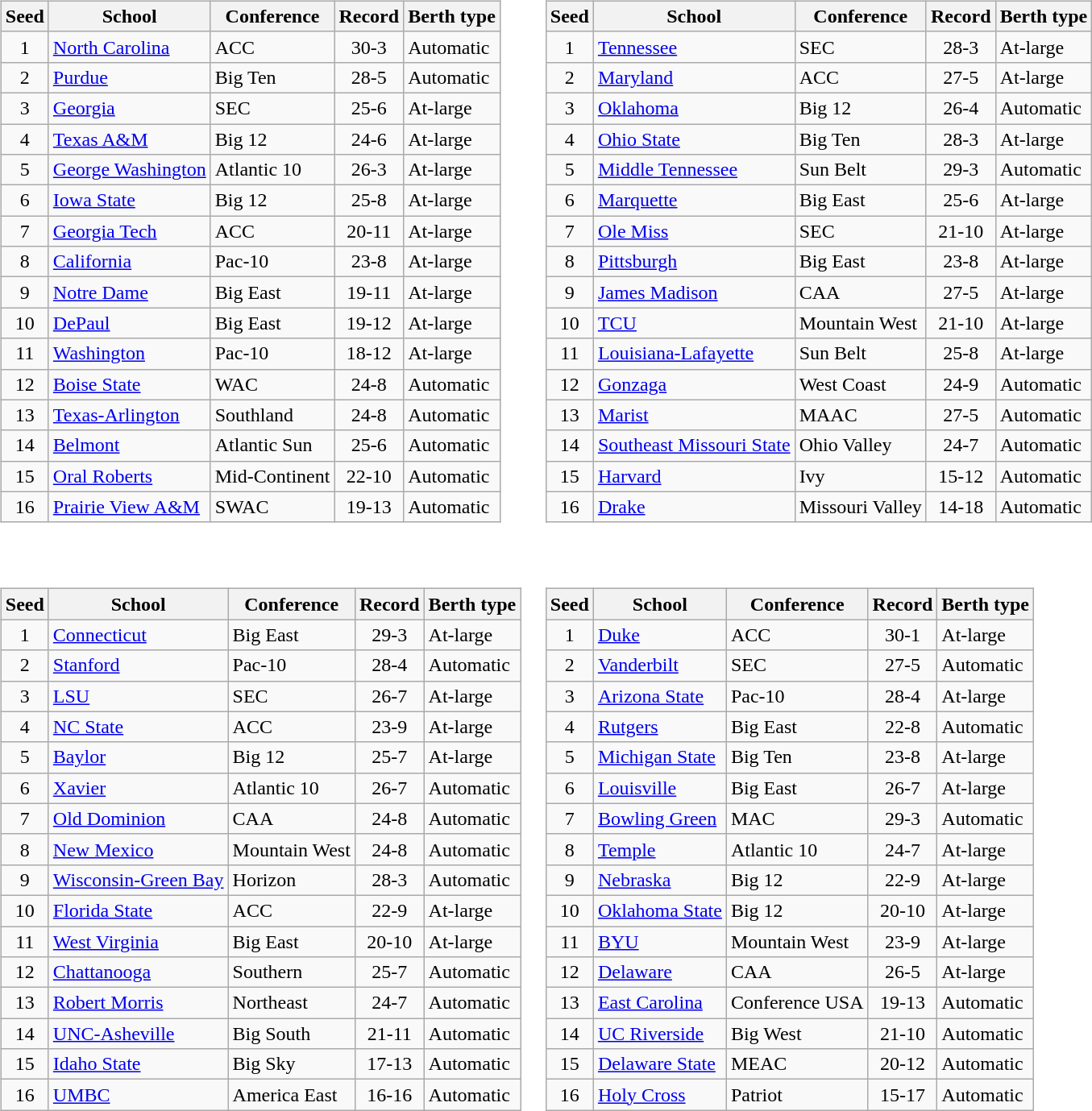<table>
<tr>
<td valign=top><br><table class="wikitable sortable">
<tr>
<th>Seed</th>
<th>School</th>
<th>Conference</th>
<th>Record</th>
<th>Berth type</th>
</tr>
<tr>
<td align=center>1</td>
<td><a href='#'>North Carolina</a></td>
<td>ACC</td>
<td align=center>30-3</td>
<td>Automatic</td>
</tr>
<tr>
<td align=center>2</td>
<td><a href='#'>Purdue</a></td>
<td>Big Ten</td>
<td align=center>28-5</td>
<td>Automatic</td>
</tr>
<tr>
<td align=center>3</td>
<td><a href='#'>Georgia</a></td>
<td>SEC</td>
<td align=center>25-6</td>
<td>At-large</td>
</tr>
<tr>
<td align=center>4</td>
<td><a href='#'>Texas A&M</a></td>
<td>Big 12</td>
<td align=center>24-6</td>
<td>At-large</td>
</tr>
<tr>
<td align=center>5</td>
<td><a href='#'>George Washington</a></td>
<td>Atlantic 10</td>
<td align=center>26-3</td>
<td>At-large</td>
</tr>
<tr>
<td align=center>6</td>
<td><a href='#'>Iowa State</a></td>
<td>Big 12</td>
<td align=center>25-8</td>
<td>At-large</td>
</tr>
<tr>
<td align=center>7</td>
<td><a href='#'>Georgia Tech</a></td>
<td>ACC</td>
<td align=center>20-11</td>
<td>At-large</td>
</tr>
<tr>
<td align=center>8</td>
<td><a href='#'>California</a></td>
<td>Pac-10</td>
<td align=center>23-8</td>
<td>At-large</td>
</tr>
<tr>
<td align=center>9</td>
<td><a href='#'>Notre Dame</a></td>
<td>Big East</td>
<td align=center>19-11</td>
<td>At-large</td>
</tr>
<tr>
<td align=center>10</td>
<td><a href='#'>DePaul</a></td>
<td>Big East</td>
<td align=center>19-12</td>
<td>At-large</td>
</tr>
<tr>
<td align=center>11</td>
<td><a href='#'>Washington</a></td>
<td>Pac-10</td>
<td align=center>18-12</td>
<td>At-large</td>
</tr>
<tr>
<td align=center>12</td>
<td><a href='#'>Boise State</a></td>
<td>WAC</td>
<td align=center>24-8</td>
<td>Automatic</td>
</tr>
<tr>
<td align=center>13</td>
<td><a href='#'>Texas-Arlington</a></td>
<td>Southland</td>
<td align=center>24-8</td>
<td>Automatic</td>
</tr>
<tr>
<td align=center>14</td>
<td><a href='#'>Belmont</a></td>
<td>Atlantic Sun</td>
<td align=center>25-6</td>
<td>Automatic</td>
</tr>
<tr>
<td align=center>15</td>
<td><a href='#'>Oral Roberts</a></td>
<td>Mid-Continent</td>
<td align=center>22-10</td>
<td>Automatic</td>
</tr>
<tr>
<td align=center>16</td>
<td><a href='#'>Prairie View A&M</a></td>
<td>SWAC</td>
<td align=center>19-13</td>
<td>Automatic</td>
</tr>
</table>
</td>
<td valign=top><br><table class="wikitable sortable">
<tr>
<th>Seed</th>
<th>School</th>
<th>Conference</th>
<th>Record</th>
<th>Berth type</th>
</tr>
<tr>
<td align=center>1</td>
<td><a href='#'>Tennessee</a></td>
<td>SEC</td>
<td align=center>28-3</td>
<td>At-large</td>
</tr>
<tr>
<td align=center>2</td>
<td><a href='#'>Maryland</a></td>
<td>ACC</td>
<td align=center>27-5</td>
<td>At-large</td>
</tr>
<tr>
<td align=center>3</td>
<td><a href='#'>Oklahoma</a></td>
<td>Big 12</td>
<td align=center>26-4</td>
<td>Automatic</td>
</tr>
<tr>
<td align=center>4</td>
<td><a href='#'>Ohio State</a></td>
<td>Big Ten</td>
<td align=center>28-3</td>
<td>At-large</td>
</tr>
<tr>
<td align=center>5</td>
<td><a href='#'>Middle Tennessee</a></td>
<td>Sun Belt</td>
<td align=center>29-3</td>
<td>Automatic</td>
</tr>
<tr>
<td align=center>6</td>
<td><a href='#'>Marquette</a></td>
<td>Big East</td>
<td align=center>25-6</td>
<td>At-large</td>
</tr>
<tr>
<td align=center>7</td>
<td><a href='#'>Ole Miss</a></td>
<td>SEC</td>
<td align=center>21-10</td>
<td>At-large</td>
</tr>
<tr>
<td align=center>8</td>
<td><a href='#'>Pittsburgh</a></td>
<td>Big East</td>
<td align=center>23-8</td>
<td>At-large</td>
</tr>
<tr>
<td align=center>9</td>
<td><a href='#'>James Madison</a></td>
<td>CAA</td>
<td align=center>27-5</td>
<td>At-large</td>
</tr>
<tr>
<td align=center>10</td>
<td><a href='#'>TCU</a></td>
<td>Mountain West</td>
<td align=center>21-10</td>
<td>At-large</td>
</tr>
<tr>
<td align=center>11</td>
<td><a href='#'>Louisiana-Lafayette</a></td>
<td>Sun Belt</td>
<td align=center>25-8</td>
<td>At-large</td>
</tr>
<tr>
<td align=center>12</td>
<td><a href='#'>Gonzaga</a></td>
<td>West Coast</td>
<td align=center>24-9</td>
<td>Automatic</td>
</tr>
<tr>
<td align=center>13</td>
<td><a href='#'>Marist</a></td>
<td>MAAC</td>
<td align=center>27-5</td>
<td>Automatic</td>
</tr>
<tr>
<td align=center>14</td>
<td><a href='#'>Southeast Missouri State</a></td>
<td>Ohio Valley</td>
<td align=center>24-7</td>
<td>Automatic</td>
</tr>
<tr>
<td align=center>15</td>
<td><a href='#'>Harvard</a></td>
<td>Ivy</td>
<td align=center>15-12</td>
<td>Automatic</td>
</tr>
<tr>
<td align=center>16</td>
<td><a href='#'>Drake</a></td>
<td>Missouri Valley</td>
<td align=center>14-18</td>
<td>Automatic</td>
</tr>
</table>
</td>
</tr>
<tr>
<td valign=top><br><table class="wikitable sortable">
<tr>
<th>Seed</th>
<th>School</th>
<th>Conference</th>
<th>Record</th>
<th>Berth type</th>
</tr>
<tr>
<td align=center>1</td>
<td><a href='#'>Connecticut</a></td>
<td>Big East</td>
<td align=center>29-3</td>
<td>At-large</td>
</tr>
<tr>
<td align=center>2</td>
<td><a href='#'>Stanford</a></td>
<td>Pac-10</td>
<td align=center>28-4</td>
<td>Automatic</td>
</tr>
<tr>
<td align=center>3</td>
<td><a href='#'>LSU</a></td>
<td>SEC</td>
<td align=center>26-7</td>
<td>At-large</td>
</tr>
<tr>
<td align=center>4</td>
<td><a href='#'>NC State</a></td>
<td>ACC</td>
<td align=center>23-9</td>
<td>At-large</td>
</tr>
<tr>
<td align=center>5</td>
<td><a href='#'>Baylor</a></td>
<td>Big 12</td>
<td align=center>25-7</td>
<td>At-large</td>
</tr>
<tr>
<td align=center>6</td>
<td><a href='#'>Xavier</a></td>
<td>Atlantic 10</td>
<td align=center>26-7</td>
<td>Automatic</td>
</tr>
<tr>
<td align=center>7</td>
<td><a href='#'>Old Dominion</a></td>
<td>CAA</td>
<td align=center>24-8</td>
<td>Automatic</td>
</tr>
<tr>
<td align=center>8</td>
<td><a href='#'>New Mexico</a></td>
<td>Mountain West</td>
<td align=center>24-8</td>
<td>Automatic</td>
</tr>
<tr>
<td align=center>9</td>
<td><a href='#'>Wisconsin-Green Bay</a></td>
<td>Horizon</td>
<td align=center>28-3</td>
<td>Automatic</td>
</tr>
<tr>
<td align=center>10</td>
<td><a href='#'>Florida State</a></td>
<td>ACC</td>
<td align=center>22-9</td>
<td>At-large</td>
</tr>
<tr>
<td align=center>11</td>
<td><a href='#'>West Virginia</a></td>
<td>Big East</td>
<td align=center>20-10</td>
<td>At-large</td>
</tr>
<tr>
<td align=center>12</td>
<td><a href='#'>Chattanooga</a></td>
<td>Southern</td>
<td align=center>25-7</td>
<td>Automatic</td>
</tr>
<tr>
<td align=center>13</td>
<td><a href='#'>Robert Morris</a></td>
<td>Northeast</td>
<td align=center>24-7</td>
<td>Automatic</td>
</tr>
<tr>
<td align=center>14</td>
<td><a href='#'>UNC-Asheville</a></td>
<td>Big South</td>
<td align=center>21-11</td>
<td>Automatic</td>
</tr>
<tr>
<td align=center>15</td>
<td><a href='#'>Idaho State</a></td>
<td>Big Sky</td>
<td align=center>17-13</td>
<td>Automatic</td>
</tr>
<tr>
<td align=center>16</td>
<td><a href='#'>UMBC</a></td>
<td>America East</td>
<td align=center>16-16</td>
<td>Automatic</td>
</tr>
</table>
</td>
<td valign=top><br><table class="wikitable sortable">
<tr>
<th>Seed</th>
<th>School</th>
<th>Conference</th>
<th>Record</th>
<th>Berth type</th>
</tr>
<tr>
<td align=center>1</td>
<td><a href='#'>Duke</a></td>
<td>ACC</td>
<td align=center>30-1</td>
<td>At-large</td>
</tr>
<tr>
<td align=center>2</td>
<td><a href='#'>Vanderbilt</a></td>
<td>SEC</td>
<td align=center>27-5</td>
<td>Automatic</td>
</tr>
<tr>
<td align=center>3</td>
<td><a href='#'>Arizona State</a></td>
<td>Pac-10</td>
<td align=center>28-4</td>
<td>At-large</td>
</tr>
<tr>
<td align=center>4</td>
<td><a href='#'>Rutgers</a></td>
<td>Big East</td>
<td align=center>22-8</td>
<td>Automatic</td>
</tr>
<tr>
<td align=center>5</td>
<td><a href='#'>Michigan State</a></td>
<td>Big Ten</td>
<td align=center>23-8</td>
<td>At-large</td>
</tr>
<tr>
<td align=center>6</td>
<td><a href='#'>Louisville</a></td>
<td>Big East</td>
<td align=center>26-7</td>
<td>At-large</td>
</tr>
<tr>
<td align=center>7</td>
<td><a href='#'>Bowling Green</a></td>
<td>MAC</td>
<td align=center>29-3</td>
<td>Automatic</td>
</tr>
<tr>
<td align=center>8</td>
<td><a href='#'>Temple</a></td>
<td>Atlantic 10</td>
<td align=center>24-7</td>
<td>At-large</td>
</tr>
<tr>
<td align=center>9</td>
<td><a href='#'>Nebraska</a></td>
<td>Big 12</td>
<td align=center>22-9</td>
<td>At-large</td>
</tr>
<tr>
<td align=center>10</td>
<td><a href='#'>Oklahoma State</a></td>
<td>Big 12</td>
<td align=center>20-10</td>
<td>At-large</td>
</tr>
<tr>
<td align=center>11</td>
<td><a href='#'>BYU</a></td>
<td>Mountain West</td>
<td align=center>23-9</td>
<td>At-large</td>
</tr>
<tr>
<td align=center>12</td>
<td><a href='#'>Delaware</a></td>
<td>CAA</td>
<td align=center>26-5</td>
<td>At-large</td>
</tr>
<tr>
<td align=center>13</td>
<td><a href='#'>East Carolina</a></td>
<td>Conference USA</td>
<td align=center>19-13</td>
<td>Automatic</td>
</tr>
<tr>
<td align=center>14</td>
<td><a href='#'>UC Riverside</a></td>
<td>Big West</td>
<td align=center>21-10</td>
<td>Automatic</td>
</tr>
<tr>
<td align=center>15</td>
<td><a href='#'>Delaware State</a></td>
<td>MEAC</td>
<td align=center>20-12</td>
<td>Automatic</td>
</tr>
<tr>
<td align=center>16</td>
<td><a href='#'>Holy Cross</a></td>
<td>Patriot</td>
<td align=center>15-17</td>
<td>Automatic</td>
</tr>
</table>
</td>
</tr>
</table>
